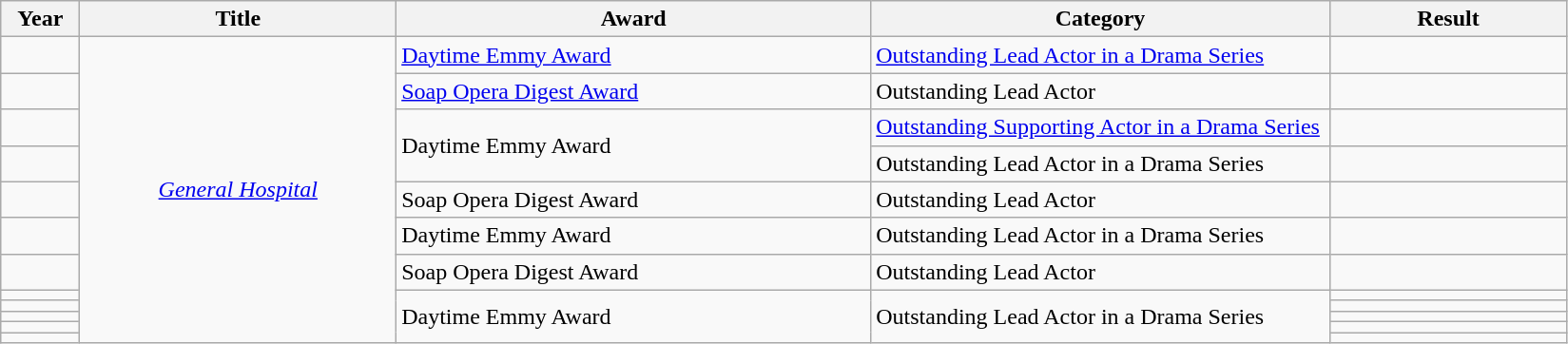<table class="wikitable sortable plainrowheaders">
<tr>
<th width=5%>Year</th>
<th width=20%>Title</th>
<th width=30%>Award</th>
<th width=29%>Category</th>
<th width=15%>Result</th>
</tr>
<tr>
<td></td>
<td rowspan="12" style="text-align:center;"><em><a href='#'>General Hospital</a></em></td>
<td><a href='#'>Daytime Emmy Award</a></td>
<td><a href='#'>Outstanding Lead Actor in a Drama Series</a></td>
<td></td>
</tr>
<tr>
<td></td>
<td><a href='#'>Soap Opera Digest Award</a></td>
<td>Outstanding Lead Actor</td>
<td></td>
</tr>
<tr>
<td></td>
<td rowspan="2">Daytime Emmy Award</td>
<td><a href='#'>Outstanding Supporting Actor in a Drama Series</a></td>
<td></td>
</tr>
<tr>
<td></td>
<td>Outstanding Lead Actor in a Drama Series</td>
<td></td>
</tr>
<tr>
<td></td>
<td>Soap Opera Digest Award</td>
<td>Outstanding Lead Actor</td>
<td></td>
</tr>
<tr>
<td></td>
<td>Daytime Emmy Award</td>
<td>Outstanding Lead Actor in a Drama Series</td>
<td></td>
</tr>
<tr>
<td></td>
<td>Soap Opera Digest Award</td>
<td>Outstanding Lead Actor</td>
<td></td>
</tr>
<tr>
<td></td>
<td rowspan="5">Daytime Emmy Award</td>
<td rowspan="5">Outstanding Lead Actor in a Drama Series</td>
<td></td>
</tr>
<tr>
<td></td>
<td></td>
</tr>
<tr>
<td></td>
<td></td>
</tr>
<tr>
<td></td>
<td></td>
</tr>
<tr>
<td></td>
<td></td>
</tr>
</table>
